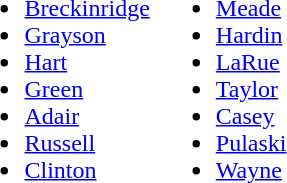<table>
<tr ---- valign="top">
<td><br><ul><li><a href='#'>Breckinridge</a></li><li><a href='#'>Grayson</a></li><li><a href='#'>Hart</a></li><li><a href='#'>Green</a></li><li><a href='#'>Adair</a></li><li><a href='#'>Russell</a></li><li><a href='#'>Clinton</a></li></ul></td>
<td><br><ul><li><a href='#'>Meade</a></li><li><a href='#'>Hardin</a></li><li><a href='#'>LaRue</a></li><li><a href='#'>Taylor</a></li><li><a href='#'>Casey</a></li><li><a href='#'>Pulaski</a></li><li><a href='#'>Wayne</a></li></ul></td>
</tr>
</table>
